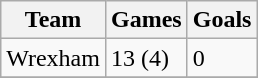<table class="wikitable" border="1">
<tr>
<th>Team</th>
<th>Games</th>
<th>Goals</th>
</tr>
<tr>
<td>Wrexham</td>
<td>13 (4)</td>
<td>0</td>
</tr>
<tr>
</tr>
</table>
